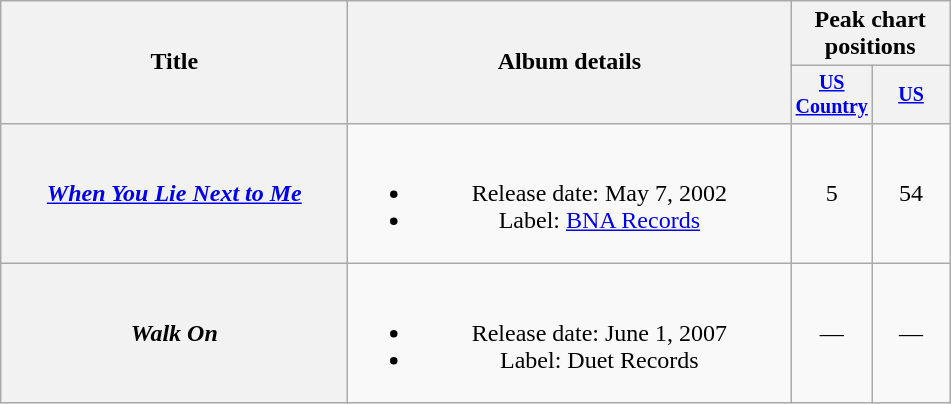<table class="wikitable plainrowheaders" style="text-align:center;">
<tr>
<th rowspan="2" style="width:14em;">Title</th>
<th rowspan="2" style="width:18em;">Album details</th>
<th colspan="2">Peak chart<br>positions</th>
</tr>
<tr style="font-size:smaller;">
<th width="45"><a href='#'>US Country</a></th>
<th width="45"><a href='#'>US</a></th>
</tr>
<tr>
<th scope="row"><em><a href='#'>When You Lie Next to Me</a></em></th>
<td><br><ul><li>Release date: May 7, 2002</li><li>Label: <a href='#'>BNA Records</a></li></ul></td>
<td>5</td>
<td>54</td>
</tr>
<tr>
<th scope="row"><em>Walk On</em></th>
<td><br><ul><li>Release date: June 1, 2007</li><li>Label: Duet Records</li></ul></td>
<td>—</td>
<td>—</td>
</tr>
</table>
